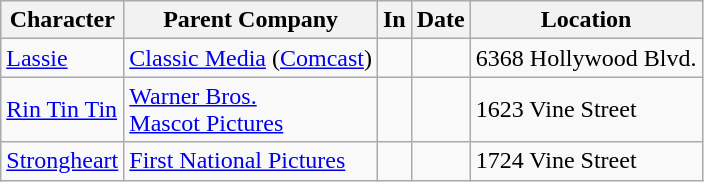<table class="wikitable">
<tr valign=baseline>
<th>Character</th>
<th>Parent Company</th>
<th>In</th>
<th>Date</th>
<th>Location</th>
</tr>
<tr>
<td><a href='#'>Lassie</a></td>
<td><a href='#'>Classic Media</a> (<a href='#'>Comcast</a>)</td>
<td></td>
<td></td>
<td>6368 Hollywood Blvd.</td>
</tr>
<tr>
<td><a href='#'>Rin Tin Tin</a></td>
<td><a href='#'>Warner Bros.</a><br><a href='#'>Mascot Pictures</a></td>
<td></td>
<td></td>
<td>1623 Vine Street</td>
</tr>
<tr>
<td><a href='#'>Strongheart</a></td>
<td><a href='#'>First National Pictures</a></td>
<td></td>
<td></td>
<td>1724 Vine Street</td>
</tr>
</table>
